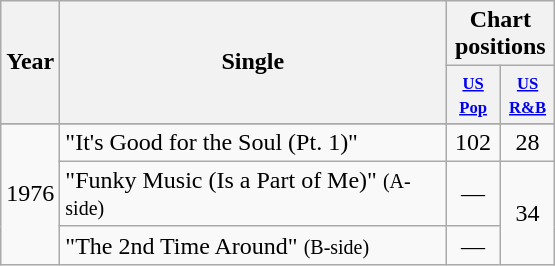<table class="wikitable" style="text-align:center;">
<tr>
<th rowspan="2">Year</th>
<th rowspan="2" width="250">Single</th>
<th colspan="4">Chart positions</th>
</tr>
<tr style="font-size:smaller;">
<th width="30"><small><a href='#'>US<br>Pop</a></small></th>
<th width="30"><small><a href='#'>US<br>R&B</a></small></th>
</tr>
<tr>
</tr>
<tr>
<td rowspan="3">1976</td>
<td align="left">"It's Good for the Soul (Pt. 1)"</td>
<td>102</td>
<td>28</td>
</tr>
<tr>
<td align="left">"Funky Music (Is a Part of Me)" <small>(A-side)</small></td>
<td>—</td>
<td rowspan="2">34</td>
</tr>
<tr>
<td align="left">"The 2nd Time Around" <small>(B-side)</small></td>
<td>—</td>
</tr>
</table>
